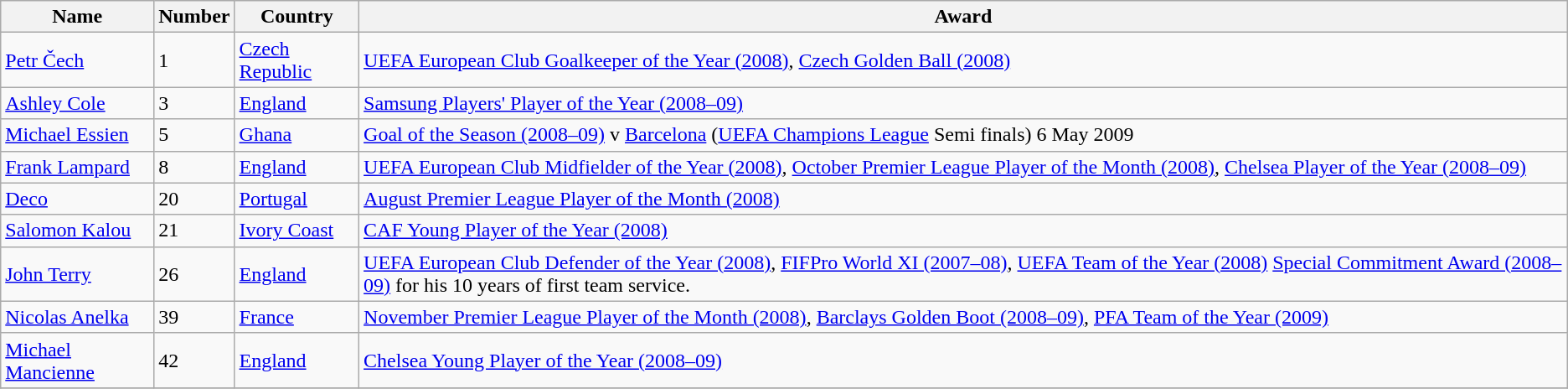<table class="wikitable" border="1">
<tr>
<th>Name</th>
<th>Number</th>
<th>Country</th>
<th>Award</th>
</tr>
<tr>
<td><a href='#'>Petr Čech</a></td>
<td>1</td>
<td> <a href='#'>Czech Republic</a></td>
<td><a href='#'>UEFA European Club Goalkeeper of the Year (2008)</a>, <a href='#'>Czech Golden Ball (2008)</a></td>
</tr>
<tr>
<td><a href='#'>Ashley Cole</a></td>
<td>3</td>
<td> <a href='#'>England</a></td>
<td><a href='#'>Samsung Players' Player of the Year (2008–09)</a></td>
</tr>
<tr>
<td><a href='#'>Michael Essien</a></td>
<td>5</td>
<td> <a href='#'>Ghana</a></td>
<td><a href='#'>Goal of the Season (2008–09)</a> v <a href='#'>Barcelona</a> (<a href='#'>UEFA Champions League</a> Semi finals) 6 May 2009</td>
</tr>
<tr>
<td><a href='#'>Frank Lampard</a></td>
<td>8</td>
<td> <a href='#'>England</a></td>
<td><a href='#'>UEFA European Club Midfielder of the Year (2008)</a>, <a href='#'>October Premier League Player of the Month (2008)</a>, <a href='#'>Chelsea Player of the Year (2008–09)</a></td>
</tr>
<tr>
<td><a href='#'>Deco</a></td>
<td>20</td>
<td> <a href='#'>Portugal</a></td>
<td><a href='#'>August Premier League Player of the Month (2008)</a></td>
</tr>
<tr>
<td><a href='#'>Salomon Kalou</a></td>
<td>21</td>
<td> <a href='#'>Ivory Coast</a></td>
<td><a href='#'>CAF Young Player of the Year (2008)</a></td>
</tr>
<tr>
<td><a href='#'>John Terry</a></td>
<td>26</td>
<td> <a href='#'>England</a></td>
<td><a href='#'>UEFA European Club Defender of the Year (2008)</a>, <a href='#'>FIFPro World XI (2007–08)</a>, <a href='#'>UEFA Team of the Year (2008)</a> <a href='#'>Special Commitment Award (2008–09)</a> for his 10 years of first team service.</td>
</tr>
<tr>
<td><a href='#'>Nicolas Anelka</a></td>
<td>39</td>
<td> <a href='#'>France</a></td>
<td><a href='#'>November Premier League Player of the Month (2008)</a>, <a href='#'>Barclays Golden Boot (2008–09)</a>, <a href='#'>PFA Team of the Year (2009)</a></td>
</tr>
<tr>
<td><a href='#'>Michael Mancienne</a></td>
<td>42</td>
<td> <a href='#'>England</a></td>
<td><a href='#'>Chelsea Young Player of the Year (2008–09)</a></td>
</tr>
<tr>
</tr>
</table>
